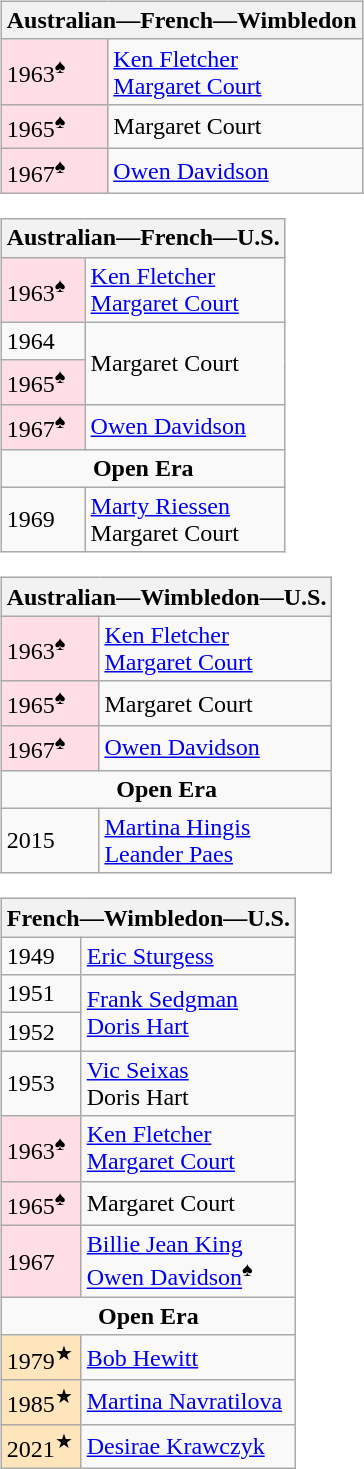<table>
<tr valign=top>
<td><br><table class="wikitable">
<tr>
<th colspan="2">Australian—French—Wimbledon</th>
</tr>
<tr>
<td bgcolor=ffdee6>1963<sup>♠</sup></td>
<td> <a href='#'>Ken Fletcher</a><br> <a href='#'>Margaret Court</a></td>
</tr>
<tr>
<td bgcolor=ffdee6>1965<sup>♠</sup></td>
<td> Margaret Court</td>
</tr>
<tr>
<td bgcolor=ffdee6>1967<sup>♠</sup></td>
<td> <a href='#'>Owen Davidson</a></td>
</tr>
</table>
<table class="wikitable">
<tr>
<th colspan="2">Australian—French—U.S.</th>
</tr>
<tr>
<td bgcolor=ffdee6>1963<sup>♠</sup></td>
<td> <a href='#'>Ken Fletcher</a><br> <a href='#'>Margaret Court</a></td>
</tr>
<tr>
<td>1964</td>
<td rowspan=2> Margaret Court</td>
</tr>
<tr>
<td bgcolor=ffdee6>1965<sup>♠</sup></td>
</tr>
<tr>
<td bgcolor=ffdee6>1967<sup>♠</sup></td>
<td> <a href='#'>Owen Davidson</a></td>
</tr>
<tr>
<td colspan="2" align=center><strong>Open Era</strong></td>
</tr>
<tr>
<td>1969</td>
<td> <a href='#'>Marty Riessen</a><br> Margaret Court</td>
</tr>
</table>
<table class="wikitable">
<tr>
<th colspan="2">Australian—Wimbledon—U.S.</th>
</tr>
<tr>
<td bgcolor=ffdee6>1963<sup>♠</sup></td>
<td> <a href='#'>Ken Fletcher</a><br> <a href='#'>Margaret Court</a></td>
</tr>
<tr>
<td bgcolor=ffdee6>1965<sup>♠</sup></td>
<td> Margaret Court</td>
</tr>
<tr>
<td bgcolor=ffdee6>1967<sup>♠</sup></td>
<td> <a href='#'>Owen Davidson</a></td>
</tr>
<tr>
<td colspan="2" align=center><strong>Open Era</strong></td>
</tr>
<tr>
<td>2015</td>
<td> <a href='#'>Martina Hingis</a><br> <a href='#'>Leander Paes</a></td>
</tr>
</table>
<table class="wikitable">
<tr>
<th colspan="2">French—Wimbledon—U.S.</th>
</tr>
<tr>
<td>1949</td>
<td> <a href='#'>Eric Sturgess</a></td>
</tr>
<tr>
<td>1951</td>
<td rowspan="2"> <a href='#'>Frank Sedgman</a><br> <a href='#'>Doris Hart</a></td>
</tr>
<tr>
<td>1952</td>
</tr>
<tr>
<td>1953</td>
<td> <a href='#'>Vic Seixas</a><br> Doris Hart</td>
</tr>
<tr>
<td bgcolor=ffdee6>1963<sup>♠</sup></td>
<td> <a href='#'>Ken Fletcher</a><br> <a href='#'>Margaret Court</a></td>
</tr>
<tr>
<td bgcolor=ffdee6>1965<sup>♠</sup></td>
<td> Margaret Court</td>
</tr>
<tr>
<td bgcolor=ffdee6>1967</td>
<td> <a href='#'>Billie Jean King</a><br> <a href='#'>Owen Davidson</a><sup>♠</sup></td>
</tr>
<tr>
<td colspan="2" align=center><strong>Open Era</strong></td>
</tr>
<tr>
<td bgcolor=ffe5bc>1979<sup>★</sup></td>
<td> <a href='#'>Bob Hewitt</a></td>
</tr>
<tr>
<td bgcolor=ffe5bc>1985<sup>★</sup></td>
<td> <a href='#'>Martina Navratilova</a></td>
</tr>
<tr>
<td bgcolor=ffe5bc>2021<sup>★</sup></td>
<td> <a href='#'>Desirae Krawczyk</a></td>
</tr>
</table>
</td>
</tr>
</table>
